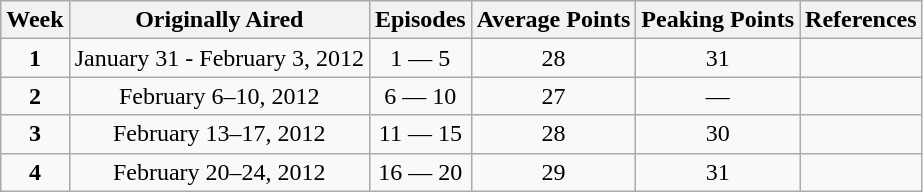<table class="wikitable" style="text-align:center;">
<tr>
<th>Week</th>
<th>Originally Aired</th>
<th>Episodes</th>
<th>Average Points</th>
<th>Peaking Points</th>
<th>References</th>
</tr>
<tr>
<td><strong>1</strong></td>
<td>January 31 - February 3, 2012</td>
<td>1 — 5</td>
<td>28</td>
<td>31</td>
<td></td>
</tr>
<tr>
<td><strong>2</strong></td>
<td>February 6–10, 2012</td>
<td>6 — 10</td>
<td>27</td>
<td>—</td>
<td></td>
</tr>
<tr>
<td><strong>3</strong></td>
<td>February 13–17, 2012</td>
<td>11 — 15</td>
<td>28</td>
<td>30</td>
<td></td>
</tr>
<tr>
<td><strong>4</strong></td>
<td>February 20–24, 2012</td>
<td>16 — 20</td>
<td>29</td>
<td>31</td>
<td></td>
</tr>
</table>
